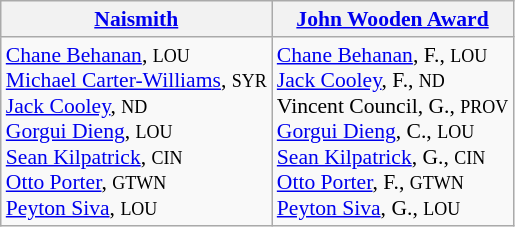<table class="wikitable" style="white-space:nowrap; font-size:90%;">
<tr>
<th><a href='#'>Naismith</a></th>
<th><a href='#'>John Wooden Award</a></th>
</tr>
<tr>
<td><a href='#'>Chane Behanan</a>, <small>LOU</small><br><a href='#'>Michael Carter-Williams</a>, <small>SYR</small><br><a href='#'>Jack Cooley</a>, <small>ND</small><br><a href='#'>Gorgui Dieng</a>, <small>LOU</small><br><a href='#'>Sean Kilpatrick</a>, <small>CIN</small><br><a href='#'>Otto Porter</a>, <small>GTWN</small><br><a href='#'>Peyton Siva</a>, <small>LOU</small></td>
<td><a href='#'>Chane Behanan</a>, F., <small>LOU</small><br><a href='#'>Jack Cooley</a>, F., <small>ND</small><br>Vincent Council, G., <small>PROV</small><br><a href='#'>Gorgui Dieng</a>, C., <small>LOU</small><br><a href='#'>Sean Kilpatrick</a>, G., <small>CIN</small><br><a href='#'>Otto Porter</a>, F., <small>GTWN</small><br><a href='#'>Peyton Siva</a>, G., <small>LOU</small></td>
</tr>
</table>
